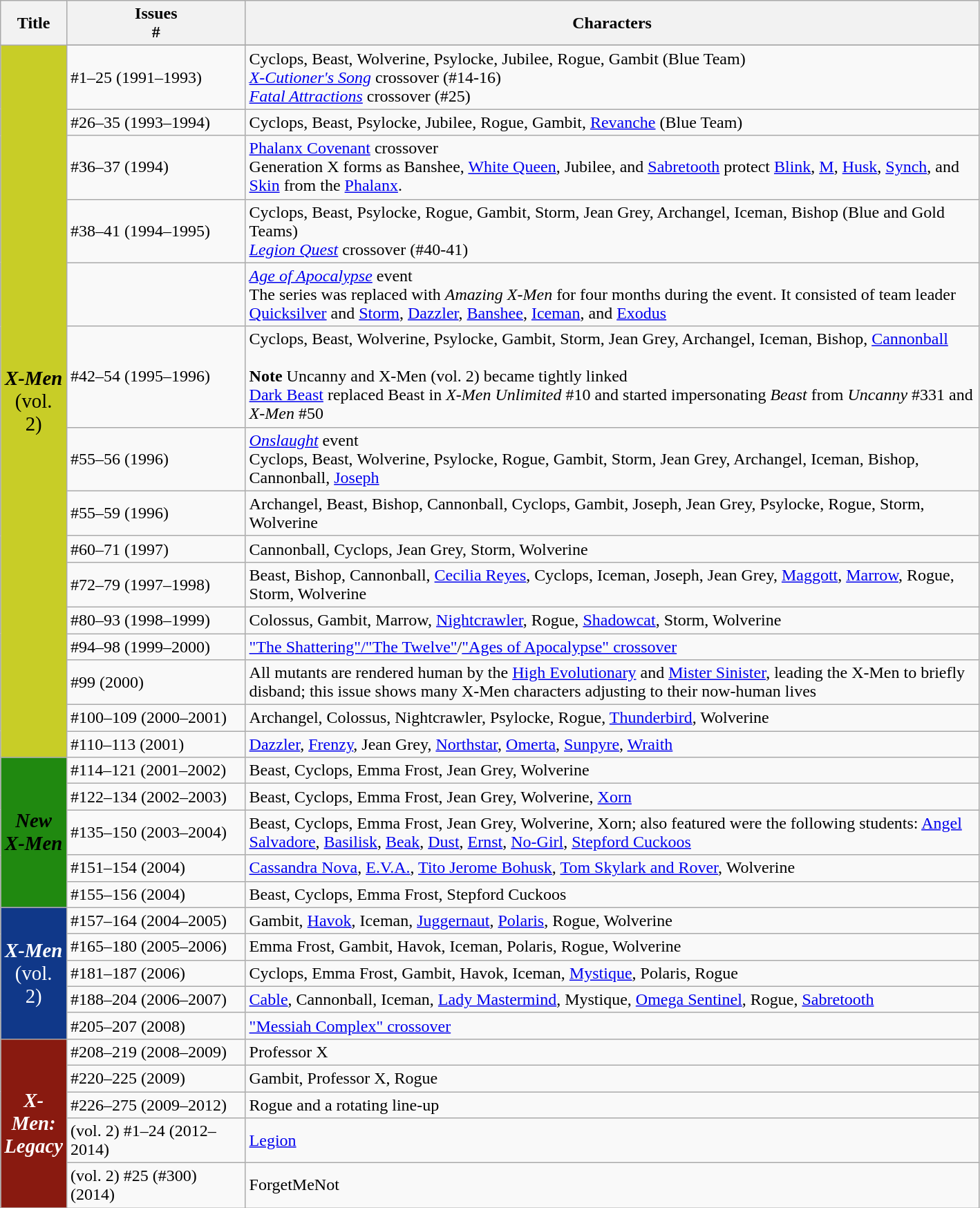<table class="wikitable">
<tr>
<th width="35">Title <br></th>
<th width="165">Issues <br>#</th>
<th width="700">Characters</th>
</tr>
<tr>
<td style="background-color: #C8CD27" align='center' rowspan="16"><big><strong><em>X-Men</em></strong> (vol. 2)</big></td>
</tr>
<tr>
<td>#1–25 (1991–1993)</td>
<td>Cyclops, Beast, Wolverine, Psylocke, Jubilee, Rogue, Gambit (Blue Team)<br><em><a href='#'>X-Cutioner's Song</a></em> crossover (#14-16) <br>
<em><a href='#'>Fatal Attractions</a></em> crossover (#25)</td>
</tr>
<tr>
<td>#26–35 (1993–1994)</td>
<td>Cyclops, Beast, Psylocke, Jubilee, Rogue, Gambit, <a href='#'>Revanche</a> (Blue Team)</td>
</tr>
<tr>
<td>#36–37 (1994)</td>
<td><a href='#'>Phalanx Covenant</a> crossover<br>Generation X forms as Banshee, <a href='#'>White Queen</a>, Jubilee, and <a href='#'>Sabretooth</a> protect <a href='#'>Blink</a>, <a href='#'>M</a>, <a href='#'>Husk</a>, <a href='#'>Synch</a>, and <a href='#'>Skin</a> from the <a href='#'>Phalanx</a>.</td>
</tr>
<tr>
<td>#38–41 (1994–1995)</td>
<td>Cyclops, Beast, Psylocke, Rogue, Gambit, Storm, Jean Grey, Archangel, Iceman, Bishop (Blue and Gold Teams)<br><em><a href='#'>Legion Quest</a></em> crossover (#40-41)</td>
</tr>
<tr>
<td></td>
<td><em><a href='#'>Age of Apocalypse</a></em> event<br>The series was replaced with <em>Amazing X-Men</em> for four months during the event. It consisted of team leader <a href='#'>Quicksilver</a> and <a href='#'>Storm</a>, <a href='#'>Dazzler</a>, <a href='#'>Banshee</a>, <a href='#'>Iceman</a>, and <a href='#'>Exodus</a></td>
</tr>
<tr>
<td>#42–54 (1995–1996)</td>
<td>Cyclops, Beast, Wolverine, Psylocke, Gambit, Storm, Jean Grey, Archangel, Iceman, Bishop, <a href='#'>Cannonball</a><br><br> <strong>Note</strong> Uncanny and X-Men (vol. 2) became tightly linked <br> <a href='#'>Dark Beast</a> replaced Beast in <em>X-Men Unlimited</em> #10 and started impersonating <em>Beast</em> from <em>Uncanny</em> #331 and <em>X-Men</em> #50</td>
</tr>
<tr>
<td>#55–56 (1996)</td>
<td><em><a href='#'>Onslaught</a></em> event<br>Cyclops, Beast, Wolverine, Psylocke, Rogue, Gambit, Storm, Jean Grey, Archangel, Iceman, Bishop, Cannonball, <a href='#'>Joseph</a></td>
</tr>
<tr>
<td>#55–59 (1996)</td>
<td>Archangel, Beast, Bishop, Cannonball, Cyclops, Gambit, Joseph, Jean Grey, Psylocke, Rogue, Storm, Wolverine</td>
</tr>
<tr>
<td>#60–71 (1997)</td>
<td>Cannonball, Cyclops, Jean Grey, Storm, Wolverine</td>
</tr>
<tr>
<td>#72–79 (1997–1998)</td>
<td>Beast, Bishop, Cannonball, <a href='#'>Cecilia Reyes</a>, Cyclops, Iceman, Joseph, Jean Grey, <a href='#'>Maggott</a>, <a href='#'>Marrow</a>, Rogue, Storm, Wolverine</td>
</tr>
<tr>
<td>#80–93 (1998–1999)</td>
<td>Colossus, Gambit, Marrow, <a href='#'>Nightcrawler</a>, Rogue, <a href='#'>Shadowcat</a>, Storm, Wolverine</td>
</tr>
<tr>
<td>#94–98 (1999–2000)</td>
<td><a href='#'>"The Shattering"/"The Twelve"</a>/<a href='#'>"Ages of Apocalypse" crossover</a></td>
</tr>
<tr>
<td>#99 (2000)</td>
<td>All mutants are rendered human by the <a href='#'>High Evolutionary</a> and <a href='#'>Mister Sinister</a>, leading the X-Men to briefly disband; this issue shows many X-Men characters adjusting to their now-human lives</td>
</tr>
<tr>
<td>#100–109 (2000–2001)</td>
<td>Archangel, Colossus, Nightcrawler, Psylocke, Rogue, <a href='#'>Thunderbird</a>, Wolverine</td>
</tr>
<tr>
<td>#110–113 (2001)</td>
<td><a href='#'>Dazzler</a>, <a href='#'>Frenzy</a>, Jean Grey, <a href='#'>Northstar</a>, <a href='#'>Omerta</a>, <a href='#'>Sunpyre</a>, <a href='#'>Wraith</a></td>
</tr>
<tr>
<td style="background-color: #208910" align='center' rowspan="5"><big><strong><em>New<br> X-Men</em></strong></big></td>
<td>#114–121 (2001–2002)</td>
<td>Beast, Cyclops, Emma Frost, Jean Grey, Wolverine</td>
</tr>
<tr>
<td>#122–134 (2002–2003)</td>
<td>Beast, Cyclops, Emma Frost, Jean Grey, Wolverine, <a href='#'>Xorn</a></td>
</tr>
<tr>
<td>#135–150 (2003–2004)</td>
<td>Beast, Cyclops, Emma Frost, Jean Grey, Wolverine, Xorn; also featured were the following students: <a href='#'>Angel Salvadore</a>, <a href='#'>Basilisk</a>, <a href='#'>Beak</a>, <a href='#'>Dust</a>, <a href='#'>Ernst</a>, <a href='#'>No-Girl</a>, <a href='#'>Stepford Cuckoos</a></td>
</tr>
<tr>
<td>#151–154 (2004)</td>
<td><a href='#'>Cassandra Nova</a>, <a href='#'>E.V.A.</a>, <a href='#'>Tito Jerome Bohusk</a>, <a href='#'>Tom Skylark and Rover</a>, Wolverine</td>
</tr>
<tr>
<td>#155–156 (2004)</td>
<td>Beast, Cyclops, Emma Frost, Stepford Cuckoos</td>
</tr>
<tr>
<td style="background-color: #103889; color:white" align='center' rowspan="5"><big><strong><em>X-Men</em></strong> (vol. 2)</big></td>
<td>#157–164 (2004–2005)</td>
<td>Gambit, <a href='#'>Havok</a>, Iceman, <a href='#'>Juggernaut</a>, <a href='#'>Polaris</a>, Rogue, Wolverine</td>
</tr>
<tr>
<td>#165–180 (2005–2006)</td>
<td>Emma Frost, Gambit, Havok, Iceman, Polaris, Rogue, Wolverine</td>
</tr>
<tr>
<td>#181–187 (2006)</td>
<td>Cyclops, Emma Frost, Gambit, Havok, Iceman, <a href='#'>Mystique</a>, Polaris, Rogue</td>
</tr>
<tr>
<td>#188–204 (2006–2007)</td>
<td><a href='#'>Cable</a>, Cannonball, Iceman, <a href='#'>Lady Mastermind</a>, Mystique, <a href='#'>Omega Sentinel</a>, Rogue, <a href='#'>Sabretooth</a></td>
</tr>
<tr>
<td>#205–207 (2008)</td>
<td><a href='#'>"Messiah Complex" crossover</a></td>
</tr>
<tr>
<td style="background-color: #891A10; color:white" align='center' rowspan="18"><big><strong><em>X-Men: Legacy</em></strong></big></td>
<td>#208–219 (2008–2009)</td>
<td>Professor X</td>
</tr>
<tr>
<td>#220–225 (2009)</td>
<td>Gambit, Professor X, Rogue</td>
</tr>
<tr>
<td>#226–275 (2009–2012)</td>
<td>Rogue and a rotating line-up</td>
</tr>
<tr>
<td>(vol. 2) #1–24 (2012–2014)</td>
<td><a href='#'>Legion</a></td>
</tr>
<tr>
<td>(vol. 2) #25 (#300) (2014)</td>
<td>ForgetMeNot</td>
</tr>
</table>
